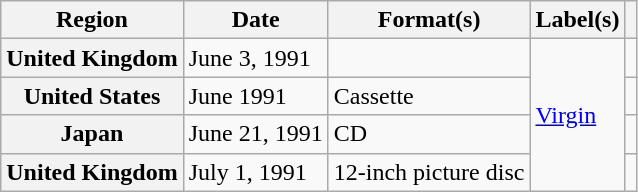<table class="wikitable plainrowheaders">
<tr>
<th scope="col">Region</th>
<th scope="col">Date</th>
<th scope="col">Format(s)</th>
<th scope="col">Label(s)</th>
<th scope="col"></th>
</tr>
<tr>
<th scope="row">United Kingdom</th>
<td>June 3, 1991</td>
<td></td>
<td rowspan="4"><a href='#'>Virgin</a></td>
<td></td>
</tr>
<tr>
<th scope="row">United States</th>
<td>June 1991</td>
<td>Cassette</td>
<td></td>
</tr>
<tr>
<th scope="row">Japan</th>
<td>June 21, 1991</td>
<td>CD</td>
<td></td>
</tr>
<tr>
<th scope="row">United Kingdom</th>
<td>July 1, 1991</td>
<td>12-inch picture disc</td>
<td></td>
</tr>
</table>
